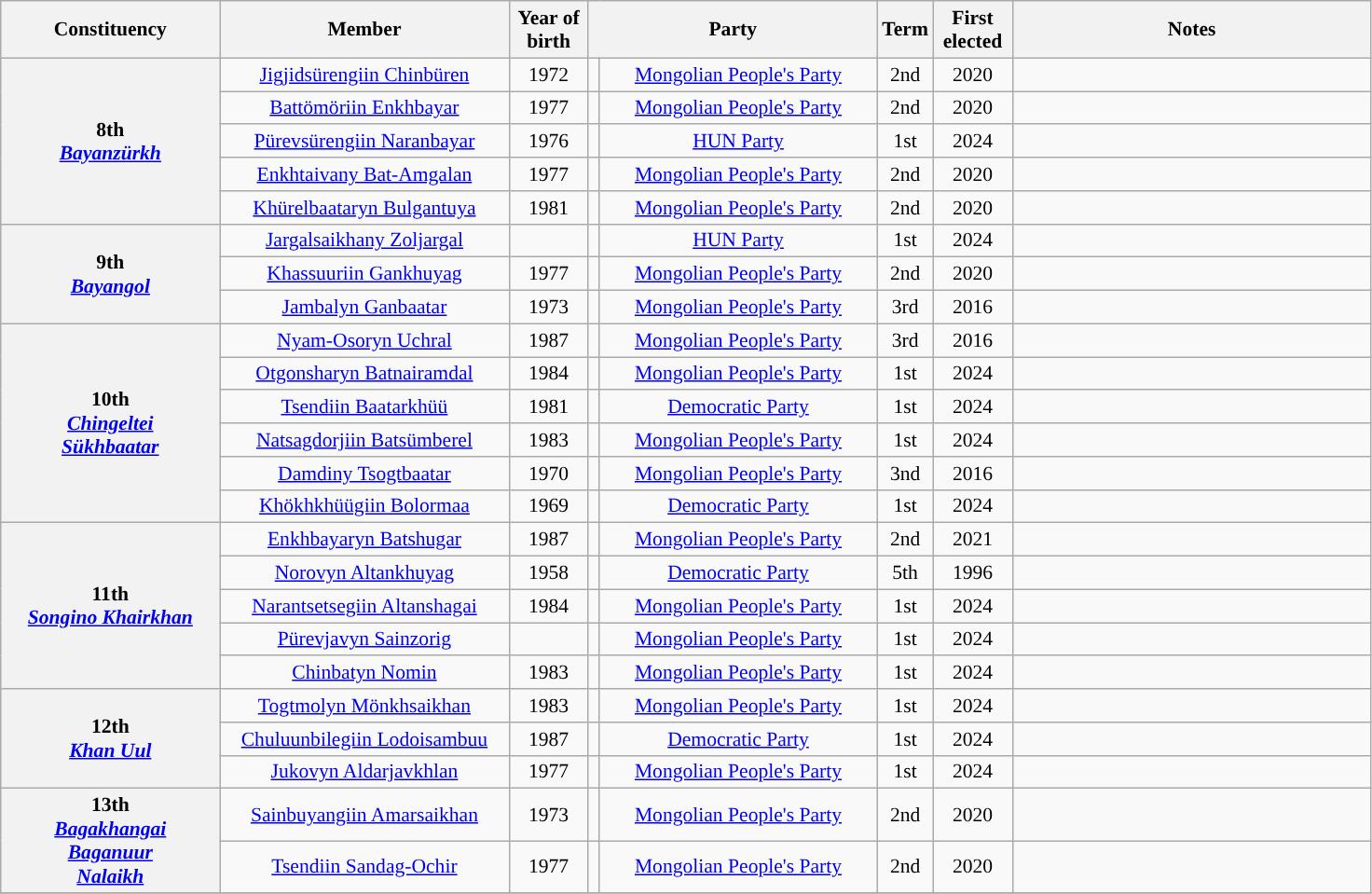<table class="wikitable sortable" style="font-size:90%; text-align:center">
<tr>
<th scope="col" style="width:150px;">Constituency</th>
<th scope="col" style="width:200px;">Member</th>
<th scope="col" style="width:50px;">Year of birth</th>
<th scope="col" style="width:200px;" colspan="2">Party</th>
<th scope="col" style="width:20px;">Term</th>
<th scope="col" style="width:50px;">First elected</th>
<th scope="col" style="width:250px;" class="unsortable">Notes</th>
</tr>
<tr>
<th rowspan="5">8th<br><em><a href='#'>Bayanzürkh</a></em></th>
<td><a href='#'>Jigjidsürengiin Chinbüren</a></td>
<td>1972</td>
<td scope="row" width="1" style="background-color:"></td>
<td><a href='#'>Mongolian People's Party</a></td>
<td>2nd</td>
<td>2020</td>
<td></td>
</tr>
<tr>
<td><a href='#'>Battömöriin Enkhbayar</a></td>
<td>1977</td>
<td scope="row" width="1" style="background-color:"></td>
<td><a href='#'>Mongolian People's Party</a></td>
<td>2nd</td>
<td>2020</td>
<td></td>
</tr>
<tr>
<td><a href='#'>Pürevsürengiin Naranbayar</a></td>
<td>1976</td>
<td scope="row" width="1" style="background-color:"></td>
<td><a href='#'>HUN Party</a></td>
<td>1st</td>
<td>2024</td>
<td></td>
</tr>
<tr>
<td><a href='#'>Enkhtaivany Bat-Amgalan</a></td>
<td>1977</td>
<td scope="row" width="1" style="background-color:"></td>
<td><a href='#'>Mongolian People's Party</a></td>
<td>2nd</td>
<td>2020</td>
<td></td>
</tr>
<tr>
<td><a href='#'>Khürelbaataryn Bulgantuya</a></td>
<td>1981</td>
<td scope="row" width="1" style="background-color:"></td>
<td><a href='#'>Mongolian People's Party</a></td>
<td>2nd</td>
<td>2020</td>
<td></td>
</tr>
<tr>
<th rowspan="3">9th<br><em><a href='#'>Bayangol</a></em></th>
<td><a href='#'>Jargalsaikhany Zoljargal</a></td>
<td></td>
<td scope="row" width="1" style="background-color:"></td>
<td><a href='#'>HUN Party</a></td>
<td>1st</td>
<td>2024</td>
<td></td>
</tr>
<tr>
<td><a href='#'>Khassuuriin Gankhuyag</a></td>
<td>1977</td>
<td scope="row" width="1" style="background-color:"></td>
<td><a href='#'>Mongolian People's Party</a></td>
<td>2nd</td>
<td>2020</td>
<td></td>
</tr>
<tr>
<td><a href='#'>Jambalyn Ganbaatar</a></td>
<td>1973</td>
<td scope="row" width="1" style="background-color:"></td>
<td><a href='#'>Mongolian People's Party</a></td>
<td>3rd</td>
<td>2016</td>
<td></td>
</tr>
<tr>
<th rowspan="6">10th<br><em><a href='#'>Chingeltei</a><br><a href='#'>Sükhbaatar</a></em></th>
<td><a href='#'>Nyam-Osoryn Uchral</a></td>
<td>1987</td>
<td scope="row" width="1" style="background-color:"></td>
<td><a href='#'>Mongolian People's Party</a></td>
<td>3rd</td>
<td>2016</td>
<td></td>
</tr>
<tr>
<td><a href='#'>Otgonsharyn Batnairamdal</a></td>
<td>1984</td>
<td scope="row" width="1" style="background-color:"></td>
<td><a href='#'>Mongolian People's Party</a></td>
<td>1st</td>
<td>2024</td>
<td></td>
</tr>
<tr>
<td><a href='#'>Tsendiin Baatarkhüü</a></td>
<td>1981</td>
<td scope="row" width="1" style="background-color:"></td>
<td><a href='#'>Democratic Party</a></td>
<td>1st</td>
<td>2024</td>
<td></td>
</tr>
<tr>
<td><a href='#'>Natsagdorjiin Batsümberel</a></td>
<td>1983</td>
<td scope="row" width="1" style="background-color:"></td>
<td><a href='#'>Mongolian People's Party</a></td>
<td>1st</td>
<td>2024</td>
<td></td>
</tr>
<tr>
<td><a href='#'>Damdiny Tsogtbaatar</a></td>
<td>1970</td>
<td scope="row" width="1" style="background-color:"></td>
<td><a href='#'>Mongolian People's Party</a></td>
<td>3nd</td>
<td>2016</td>
<td></td>
</tr>
<tr>
<td><a href='#'>Khökhkhüügiin Bolormaa</a></td>
<td>1969</td>
<td scope="row" width="1" style="background-color:"></td>
<td><a href='#'>Democratic Party</a></td>
<td>1st</td>
<td>2024</td>
<td></td>
</tr>
<tr>
<th rowspan="5">11th<br><em><a href='#'>Songino Khairkhan</a></em></th>
<td><a href='#'>Enkhbayaryn Batshugar</a></td>
<td>1987</td>
<td scope="row" width="1" style="background-color:"></td>
<td><a href='#'>Mongolian People's Party</a></td>
<td>2nd</td>
<td>2021</td>
<td></td>
</tr>
<tr>
<td><a href='#'>Norovyn Altankhuyag</a></td>
<td>1958</td>
<td scope="row" width="1" style="background-color:"></td>
<td><a href='#'>Democratic Party</a></td>
<td>5th</td>
<td>1996</td>
<td></td>
</tr>
<tr>
<td><a href='#'>Narantsetsegiin Altanshagai</a></td>
<td>1984</td>
<td scope="row" width="1" style="background-color:"></td>
<td><a href='#'>Mongolian People's Party</a></td>
<td>1st</td>
<td>2024</td>
<td></td>
</tr>
<tr>
<td><a href='#'>Pürevjavyn Sainzorig</a></td>
<td></td>
<td scope="row" width="1" style="background-color:"></td>
<td><a href='#'>Mongolian People's Party</a></td>
<td>1st</td>
<td>2024</td>
<td></td>
</tr>
<tr>
<td><a href='#'>Chinbatyn Nomin</a></td>
<td>1983</td>
<td scope="row" width="1" style="background-color:"></td>
<td><a href='#'>Mongolian People's Party</a></td>
<td>1st</td>
<td>2024</td>
<td></td>
</tr>
<tr>
<th rowspan="3">12th<br><em><a href='#'>Khan Uul</a></em></th>
<td><a href='#'>Togtmolyn Mönkhsaikhan</a></td>
<td>1983</td>
<td scope="row" width="1" style="background-color:"></td>
<td><a href='#'>Mongolian People's Party</a></td>
<td>1st</td>
<td>2024</td>
<td></td>
</tr>
<tr>
<td><a href='#'>Chuluunbilegiin Lodoisambuu</a></td>
<td>1987</td>
<td scope="row" width="1" style="background-color:"></td>
<td><a href='#'>Democratic Party</a></td>
<td>1st</td>
<td>2024</td>
<td></td>
</tr>
<tr>
<td><a href='#'>Jukovyn Aldarjavkhlan</a></td>
<td>1977</td>
<td scope="row" width="1" style="background-color:"></td>
<td><a href='#'>Mongolian People's Party</a></td>
<td>1st</td>
<td>2024</td>
<td></td>
</tr>
<tr>
<th rowspan="2">13th<br><em><a href='#'>Bagakhangai</a><br><a href='#'>Baganuur</a><br><a href='#'>Nalaikh</a></em></th>
<td><a href='#'>Sainbuyangiin Amarsaikhan</a></td>
<td>1973</td>
<td scope="row" width="1" style="background-color:"></td>
<td><a href='#'>Mongolian People's Party</a></td>
<td>2nd</td>
<td>2020</td>
<td></td>
</tr>
<tr>
<td><a href='#'>Tsendiin Sandag-Ochir</a></td>
<td>1977</td>
<td scope="row" width="1" style="background-color:"></td>
<td><a href='#'>Mongolian People's Party</a></td>
<td>2nd</td>
<td>2020</td>
<td></td>
</tr>
<tr>
</tr>
</table>
